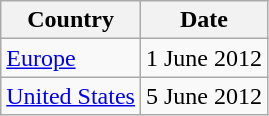<table class="wikitable">
<tr>
<th>Country</th>
<th>Date</th>
</tr>
<tr>
<td><a href='#'>Europe</a></td>
<td>1 June 2012</td>
</tr>
<tr>
<td><a href='#'>United States</a></td>
<td>5 June 2012</td>
</tr>
</table>
